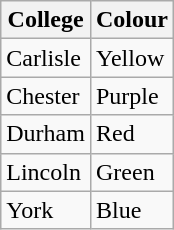<table class="wikitable">
<tr>
<th>College</th>
<th>Colour</th>
</tr>
<tr>
<td>Carlisle</td>
<td>Yellow</td>
</tr>
<tr>
<td>Chester</td>
<td>Purple</td>
</tr>
<tr>
<td>Durham</td>
<td>Red</td>
</tr>
<tr>
<td>Lincoln</td>
<td>Green</td>
</tr>
<tr>
<td>York</td>
<td>Blue</td>
</tr>
</table>
